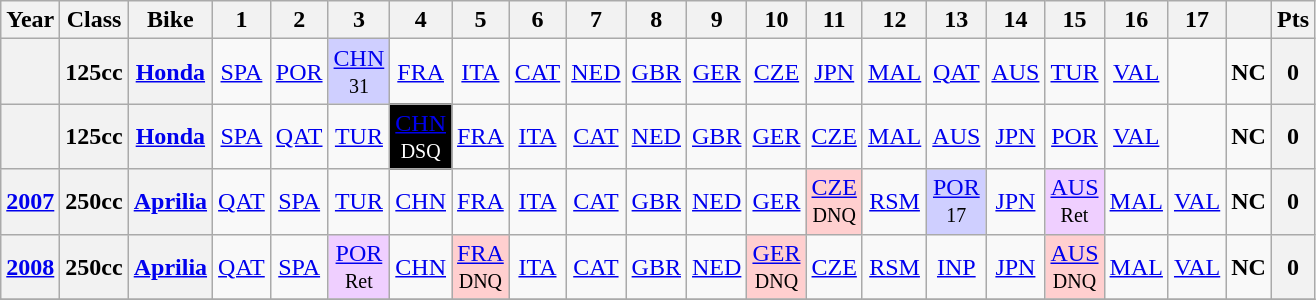<table class="wikitable" style="text-align:center">
<tr>
<th>Year</th>
<th>Class</th>
<th>Bike</th>
<th>1</th>
<th>2</th>
<th>3</th>
<th>4</th>
<th>5</th>
<th>6</th>
<th>7</th>
<th>8</th>
<th>9</th>
<th>10</th>
<th>11</th>
<th>12</th>
<th>13</th>
<th>14</th>
<th>15</th>
<th>16</th>
<th>17</th>
<th></th>
<th>Pts</th>
</tr>
<tr>
<th align="left"></th>
<th align="left">125cc</th>
<th align="left"><a href='#'>Honda</a></th>
<td><a href='#'>SPA</a></td>
<td><a href='#'>POR</a></td>
<td style="background:#cfcfff;"><a href='#'>CHN</a><br><small>31</small></td>
<td><a href='#'>FRA</a></td>
<td><a href='#'>ITA</a></td>
<td><a href='#'>CAT</a></td>
<td><a href='#'>NED</a></td>
<td><a href='#'>GBR</a></td>
<td><a href='#'>GER</a></td>
<td><a href='#'>CZE</a></td>
<td><a href='#'>JPN</a></td>
<td><a href='#'>MAL</a></td>
<td><a href='#'>QAT</a></td>
<td><a href='#'>AUS</a></td>
<td><a href='#'>TUR</a></td>
<td><a href='#'>VAL</a></td>
<td></td>
<td><strong>NC</strong></td>
<th>0</th>
</tr>
<tr>
<th align="left"></th>
<th align="left">125cc</th>
<th align="left"><a href='#'>Honda</a></th>
<td><a href='#'>SPA</a></td>
<td><a href='#'>QAT</a></td>
<td><a href='#'>TUR</a></td>
<td style="background:black; color:white;"><a href='#'><span>CHN</span></a><br><small>DSQ</small></td>
<td><a href='#'>FRA</a></td>
<td><a href='#'>ITA</a></td>
<td><a href='#'>CAT</a></td>
<td><a href='#'>NED</a></td>
<td><a href='#'>GBR</a></td>
<td><a href='#'>GER</a></td>
<td><a href='#'>CZE</a></td>
<td><a href='#'>MAL</a></td>
<td><a href='#'>AUS</a></td>
<td><a href='#'>JPN</a></td>
<td><a href='#'>POR</a></td>
<td><a href='#'>VAL</a></td>
<td></td>
<td><strong>NC</strong></td>
<th>0</th>
</tr>
<tr>
<th align="left"><a href='#'>2007</a></th>
<th align="left">250cc</th>
<th align="left"><a href='#'>Aprilia</a></th>
<td><a href='#'>QAT</a></td>
<td><a href='#'>SPA</a></td>
<td><a href='#'>TUR</a></td>
<td><a href='#'>CHN</a></td>
<td><a href='#'>FRA</a></td>
<td><a href='#'>ITA</a></td>
<td><a href='#'>CAT</a></td>
<td><a href='#'>GBR</a></td>
<td><a href='#'>NED</a></td>
<td><a href='#'>GER</a></td>
<td style="background:#ffcfcf;"><a href='#'>CZE</a><br><small>DNQ</small></td>
<td><a href='#'>RSM</a></td>
<td style="background:#cfcfff;"><a href='#'>POR</a><br><small>17</small></td>
<td><a href='#'>JPN</a></td>
<td style="background:#efcfff;"><a href='#'>AUS</a><br><small>Ret</small></td>
<td><a href='#'>MAL</a></td>
<td><a href='#'>VAL</a></td>
<td><strong>NC</strong></td>
<th>0</th>
</tr>
<tr>
<th align="left"><a href='#'>2008</a></th>
<th align="left">250cc</th>
<th align="left"><a href='#'>Aprilia</a></th>
<td><a href='#'>QAT</a></td>
<td><a href='#'>SPA</a></td>
<td style="background:#efcfff;"><a href='#'>POR</a><br><small>Ret</small></td>
<td><a href='#'>CHN</a></td>
<td style="background:#ffcfcf;"><a href='#'>FRA</a><br><small>DNQ</small></td>
<td><a href='#'>ITA</a></td>
<td><a href='#'>CAT</a></td>
<td><a href='#'>GBR</a></td>
<td><a href='#'>NED</a></td>
<td style="background:#ffcfcf;"><a href='#'>GER</a><br><small>DNQ</small></td>
<td><a href='#'>CZE</a></td>
<td><a href='#'>RSM</a></td>
<td><a href='#'>INP</a></td>
<td><a href='#'>JPN</a></td>
<td style="background:#ffcfcf;"><a href='#'>AUS</a><br><small>DNQ</small></td>
<td><a href='#'>MAL</a></td>
<td><a href='#'>VAL</a></td>
<td><strong>NC</strong></td>
<th>0</th>
</tr>
<tr>
</tr>
</table>
